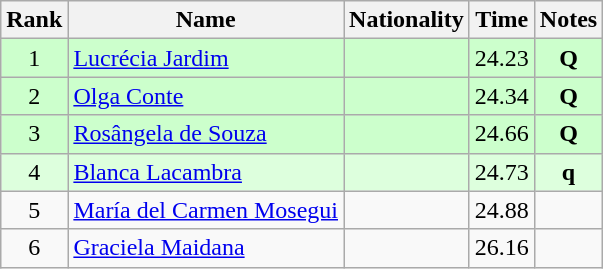<table class="wikitable sortable" style="text-align:center">
<tr>
<th>Rank</th>
<th>Name</th>
<th>Nationality</th>
<th>Time</th>
<th>Notes</th>
</tr>
<tr bgcolor=ccffcc>
<td align=center>1</td>
<td align=left><a href='#'>Lucrécia Jardim</a></td>
<td align=left></td>
<td>24.23</td>
<td><strong>Q</strong></td>
</tr>
<tr bgcolor=ccffcc>
<td align=center>2</td>
<td align=left><a href='#'>Olga Conte</a></td>
<td align=left></td>
<td>24.34</td>
<td><strong>Q</strong></td>
</tr>
<tr bgcolor=ccffcc>
<td align=center>3</td>
<td align=left><a href='#'>Rosângela de Souza</a></td>
<td align=left></td>
<td>24.66</td>
<td><strong>Q</strong></td>
</tr>
<tr bgcolor=ddffdd>
<td align=center>4</td>
<td align=left><a href='#'>Blanca Lacambra</a></td>
<td align=left></td>
<td>24.73</td>
<td><strong>q</strong></td>
</tr>
<tr>
<td align=center>5</td>
<td align=left><a href='#'>María del Carmen Mosegui</a></td>
<td align=left></td>
<td>24.88</td>
<td></td>
</tr>
<tr>
<td align=center>6</td>
<td align=left><a href='#'>Graciela Maidana</a></td>
<td align=left></td>
<td>26.16</td>
<td></td>
</tr>
</table>
